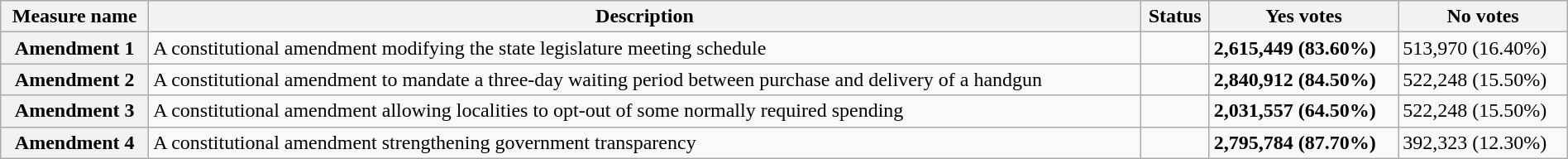<table class="wikitable sortable plainrowheaders" style="width:100%">
<tr>
<th scope="col">Measure name</th>
<th class="unsortable" scope="col">Description</th>
<th scope="col">Status</th>
<th scope="col">Yes votes</th>
<th scope="col">No votes</th>
</tr>
<tr>
<th scope="row">Amendment 1</th>
<td>A constitutional amendment modifying the state legislature meeting schedule</td>
<td></td>
<td><strong>2,615,449 (83.60%)</strong></td>
<td>513,970 (16.40%)</td>
</tr>
<tr>
<th scope="row">Amendment 2</th>
<td>A constitutional amendment to mandate a three-day waiting period between purchase and delivery of a handgun</td>
<td></td>
<td><strong>2,840,912 (84.50%)</strong></td>
<td>522,248 (15.50%)</td>
</tr>
<tr>
<th scope="row">Amendment 3</th>
<td>A constitutional amendment allowing localities to opt-out of some normally required spending</td>
<td></td>
<td><strong>2,031,557 (64.50%)</strong></td>
<td>522,248 (15.50%)</td>
</tr>
<tr>
<th scope="row">Amendment 4</th>
<td>A constitutional amendment strengthening government transparency</td>
<td></td>
<td><strong>2,795,784 (87.70%)</strong></td>
<td>392,323 (12.30%)</td>
</tr>
</table>
